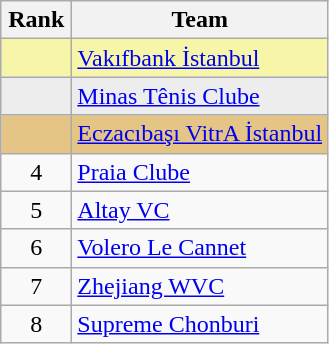<table class="wikitable" style="text-align: center;">
<tr>
<th width=40>Rank</th>
<th>Team</th>
</tr>
<tr bgcolor=f7f6a8>
<td></td>
<td align=left> <a href='#'>Vakıfbank İstanbul</a></td>
</tr>
<tr bgcolor=ededed>
<td></td>
<td align=left> <a href='#'>Minas Tênis Clube</a></td>
</tr>
<tr bgcolor=e5c585>
<td></td>
<td align=left> <a href='#'>Eczacıbaşı VitrA İstanbul</a></td>
</tr>
<tr>
<td>4</td>
<td align=left> <a href='#'>Praia Clube</a></td>
</tr>
<tr>
<td>5</td>
<td align=left> <a href='#'>Altay VC</a></td>
</tr>
<tr>
<td>6</td>
<td align=left> <a href='#'>Volero Le Cannet</a></td>
</tr>
<tr>
<td>7</td>
<td align=left> <a href='#'>Zhejiang WVC</a></td>
</tr>
<tr>
<td>8</td>
<td align=left> <a href='#'>Supreme Chonburi</a></td>
</tr>
</table>
